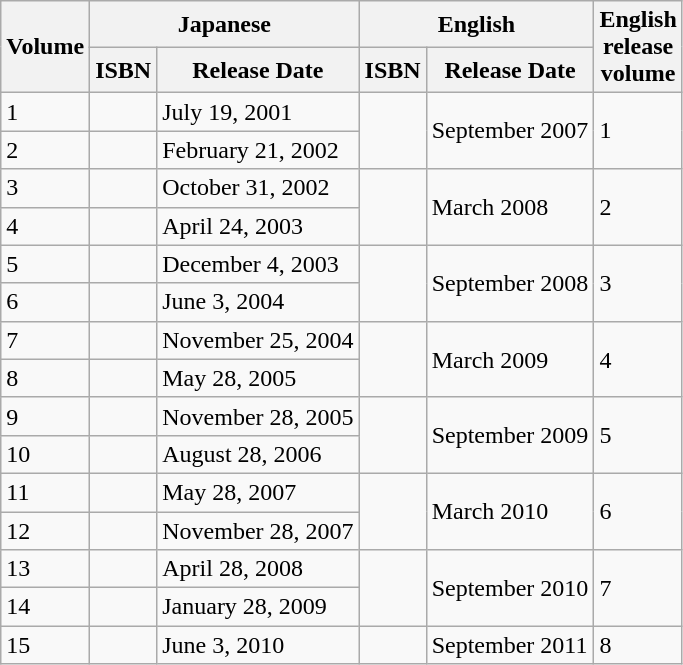<table class="wikitable">
<tr>
<th rowspan="2">Volume</th>
<th colspan="2">Japanese</th>
<th colspan="2">English</th>
<th rowspan="2">English release<br>volume</th>
</tr>
<tr>
<th>ISBN</th>
<th>Release Date</th>
<th>ISBN</th>
<th>Release Date</th>
</tr>
<tr>
<td>1</td>
<td></td>
<td>July 19, 2001</td>
<td rowspan="2"></td>
<td rowspan="2">September 2007</td>
<td style="width: 50px;" rowspan="2">1</td>
</tr>
<tr>
<td>2</td>
<td></td>
<td>February 21, 2002</td>
</tr>
<tr>
<td>3</td>
<td></td>
<td>October 31, 2002</td>
<td rowspan="2"></td>
<td rowspan="2">March 2008</td>
<td rowspan="2">2</td>
</tr>
<tr>
<td>4</td>
<td></td>
<td>April 24, 2003</td>
</tr>
<tr>
<td>5</td>
<td></td>
<td>December 4, 2003</td>
<td rowspan="2"></td>
<td rowspan="2">September 2008</td>
<td rowspan="2">3</td>
</tr>
<tr>
<td>6</td>
<td></td>
<td>June 3, 2004</td>
</tr>
<tr>
<td>7</td>
<td></td>
<td>November 25, 2004</td>
<td rowspan="2"></td>
<td rowspan="2">March 2009</td>
<td rowspan="2">4</td>
</tr>
<tr>
<td>8</td>
<td></td>
<td>May 28, 2005</td>
</tr>
<tr>
<td>9</td>
<td></td>
<td>November 28, 2005</td>
<td rowspan="2"></td>
<td rowspan="2">September 2009</td>
<td rowspan="2">5</td>
</tr>
<tr>
<td>10</td>
<td></td>
<td>August 28, 2006</td>
</tr>
<tr>
<td>11</td>
<td></td>
<td>May 28, 2007</td>
<td rowspan="2"></td>
<td rowspan="2">March 2010</td>
<td rowspan="2">6</td>
</tr>
<tr>
<td>12</td>
<td></td>
<td>November 28, 2007</td>
</tr>
<tr>
<td>13</td>
<td></td>
<td>April 28, 2008</td>
<td rowspan="2"></td>
<td rowspan="2">September 2010</td>
<td rowspan="2">7</td>
</tr>
<tr>
<td>14</td>
<td></td>
<td>January 28, 2009</td>
</tr>
<tr>
<td>15</td>
<td></td>
<td>June 3, 2010</td>
<td></td>
<td>September 2011</td>
<td rowspan="2">8</td>
</tr>
</table>
